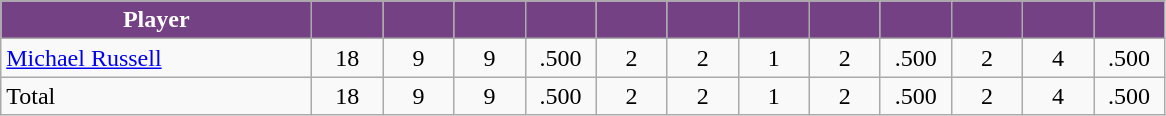<table class="wikitable" style="text-align:center">
<tr>
<th style="background:#744184; color:white" width="200px">Player</th>
<th style="background:#744184; color:white" width="40px"></th>
<th style="background:#744184; color:white" width="40px"></th>
<th style="background:#744184; color:white" width="40px"></th>
<th style="background:#744184; color:white" width="40px"></th>
<th style="background:#744184; color:white" width="40px"></th>
<th style="background:#744184; color:white" width="40px"></th>
<th style="background:#744184; color:white" width="40px"></th>
<th style="background:#744184; color:white" width="40px"></th>
<th style="background:#744184; color:white" width="40px"></th>
<th style="background:#744184; color:white" width="40px"></th>
<th style="background:#744184; color:white" width="40px"></th>
<th style="background:#744184; color:white" width="40px"></th>
</tr>
<tr>
<td style="text-align:left"><a href='#'>Michael Russell</a></td>
<td>18</td>
<td>9</td>
<td>9</td>
<td>.500</td>
<td>2</td>
<td>2</td>
<td>1</td>
<td>2</td>
<td>.500</td>
<td>2</td>
<td>4</td>
<td>.500</td>
</tr>
<tr>
<td style="text-align:left">Total</td>
<td>18</td>
<td>9</td>
<td>9</td>
<td>.500</td>
<td>2</td>
<td>2</td>
<td>1</td>
<td>2</td>
<td>.500</td>
<td>2</td>
<td>4</td>
<td>.500</td>
</tr>
</table>
